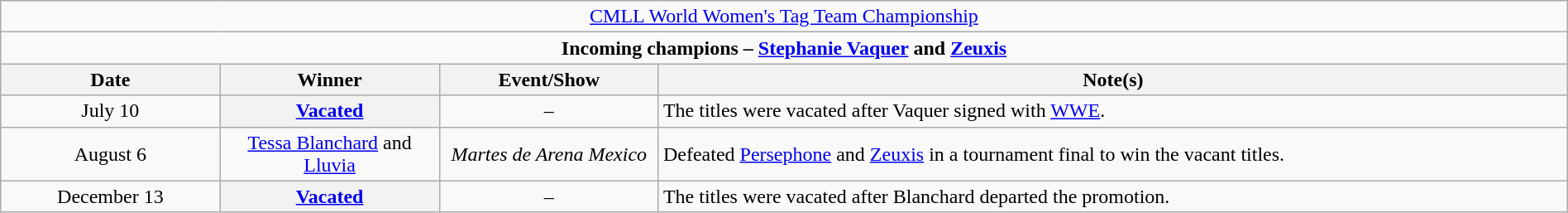<table class="wikitable" style="text-align:center; width:100%;">
<tr>
<td colspan="4" style="text-align: center;"><a href='#'>CMLL World Women's Tag Team Championship</a></td>
</tr>
<tr>
<td colspan="4" style="text-align: center;"><strong>Incoming champions – <a href='#'>Stephanie Vaquer</a> and <a href='#'>Zeuxis</a></strong></td>
</tr>
<tr>
<th width=14%>Date</th>
<th width=14%>Winner</th>
<th width=14%>Event/Show</th>
<th width=58%>Note(s)</th>
</tr>
<tr>
<td>July 10</td>
<th><a href='#'>Vacated</a></th>
<td>–</td>
<td align=left>The titles were vacated after Vaquer signed with <a href='#'>WWE</a>.</td>
</tr>
<tr>
<td>August 6</td>
<td><a href='#'>Tessa Blanchard</a> and <a href='#'>Lluvia</a></td>
<td><em>Martes de Arena Mexico</em></td>
<td align=left>Defeated <a href='#'>Persephone</a> and <a href='#'>Zeuxis</a> in a tournament final to win the vacant titles.</td>
</tr>
<tr>
<td>December 13</td>
<th><a href='#'>Vacated</a></th>
<td>–</td>
<td align=left>The titles were vacated after Blanchard departed the promotion.</td>
</tr>
</table>
